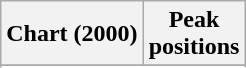<table class="wikitable">
<tr>
<th align="left">Chart (2000)</th>
<th align="left">Peak<br>positions</th>
</tr>
<tr>
</tr>
<tr>
</tr>
</table>
